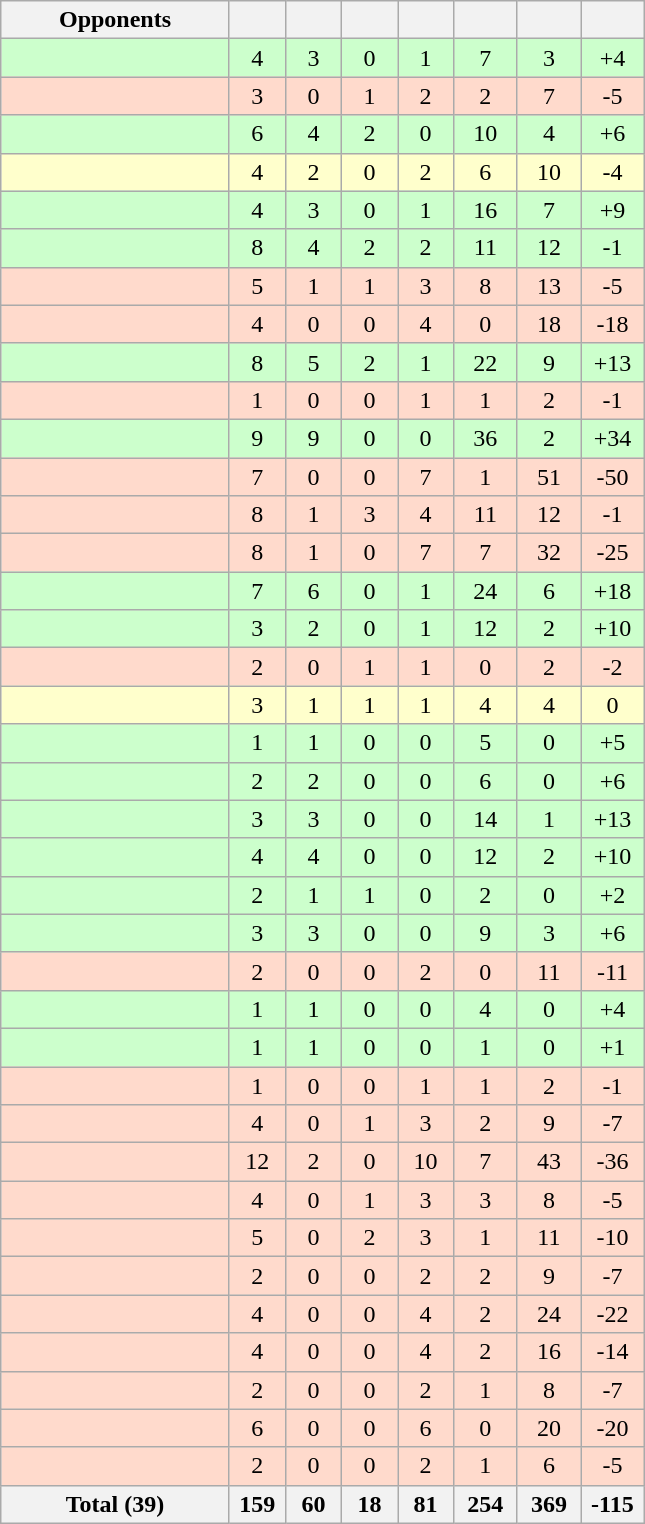<table class="wikitable sortable" style="text-align: center; font-size: 100%;">
<tr style="color:black;">
<th style="width:145px;">Opponents</th>
<th width=30></th>
<th width=30></th>
<th width=30></th>
<th width=30></th>
<th width=35></th>
<th width=35></th>
<th width=35></th>
</tr>
<tr bgcolor="#CCFFCC">
<td style="text-align: left;"></td>
<td>4</td>
<td>3</td>
<td>0</td>
<td>1</td>
<td>7</td>
<td>3</td>
<td>+4</td>
</tr>
<tr bgcolor="#FFDACC">
<td style="text-align: left;"></td>
<td>3</td>
<td>0</td>
<td>1</td>
<td>2</td>
<td>2</td>
<td>7</td>
<td>-5</td>
</tr>
<tr bgcolor="#CCFFCC">
<td style="text-align: left;"></td>
<td>6</td>
<td>4</td>
<td>2</td>
<td>0</td>
<td>10</td>
<td>4</td>
<td>+6</td>
</tr>
<tr bgcolor="#FFFFCC">
<td style="text-align: left;"></td>
<td>4</td>
<td>2</td>
<td>0</td>
<td>2</td>
<td>6</td>
<td>10</td>
<td>-4</td>
</tr>
<tr bgcolor="#CCFFCC">
<td style="text-align: left;"></td>
<td>4</td>
<td>3</td>
<td>0</td>
<td>1</td>
<td>16</td>
<td>7</td>
<td>+9</td>
</tr>
<tr bgcolor="#CCFFCC">
<td style="text-align: left;"></td>
<td>8</td>
<td>4</td>
<td>2</td>
<td>2</td>
<td>11</td>
<td>12</td>
<td>-1</td>
</tr>
<tr bgcolor="#FFDACC">
<td style="text-align: left;"></td>
<td>5</td>
<td>1</td>
<td>1</td>
<td>3</td>
<td>8</td>
<td>13</td>
<td>-5</td>
</tr>
<tr bgcolor="#FFDACC">
<td style="text-align: left;"></td>
<td>4</td>
<td>0</td>
<td>0</td>
<td>4</td>
<td>0</td>
<td>18</td>
<td>-18</td>
</tr>
<tr bgcolor="#CCFFCC">
<td style="text-align: left;"></td>
<td>8</td>
<td>5</td>
<td>2</td>
<td>1</td>
<td>22</td>
<td>9</td>
<td>+13</td>
</tr>
<tr bgcolor="#FFDACC">
<td style="text-align: left;"></td>
<td>1</td>
<td>0</td>
<td>0</td>
<td>1</td>
<td>1</td>
<td>2</td>
<td>-1</td>
</tr>
<tr bgcolor="#CCFFCC">
<td style="text-align: left;"></td>
<td>9</td>
<td>9</td>
<td>0</td>
<td>0</td>
<td>36</td>
<td>2</td>
<td>+34</td>
</tr>
<tr bgcolor="#FFDACC">
<td style="text-align: left;"></td>
<td>7</td>
<td>0</td>
<td>0</td>
<td>7</td>
<td>1</td>
<td>51</td>
<td>-50</td>
</tr>
<tr bgcolor="#FFDACC">
<td style="text-align: left;"></td>
<td>8</td>
<td>1</td>
<td>3</td>
<td>4</td>
<td>11</td>
<td>12</td>
<td>-1</td>
</tr>
<tr bgcolor="#FFDACC">
<td style="text-align: left;"></td>
<td>8</td>
<td>1</td>
<td>0</td>
<td>7</td>
<td>7</td>
<td>32</td>
<td>-25</td>
</tr>
<tr bgcolor="#CCFFCC">
<td style="text-align: left;"></td>
<td>7</td>
<td>6</td>
<td>0</td>
<td>1</td>
<td>24</td>
<td>6</td>
<td>+18</td>
</tr>
<tr bgcolor="#CCFFCC">
<td style="text-align: left;"></td>
<td>3</td>
<td>2</td>
<td>0</td>
<td>1</td>
<td>12</td>
<td>2</td>
<td>+10</td>
</tr>
<tr bgcolor="#FFDACC">
<td style="text-align: left;"></td>
<td>2</td>
<td>0</td>
<td>1</td>
<td>1</td>
<td>0</td>
<td>2</td>
<td>-2</td>
</tr>
<tr bgcolor="#FFFFCC">
<td style="text-align: left;"></td>
<td>3</td>
<td>1</td>
<td>1</td>
<td>1</td>
<td>4</td>
<td>4</td>
<td>0</td>
</tr>
<tr bgcolor="#CCFFCC">
<td style="text-align: left;"></td>
<td>1</td>
<td>1</td>
<td>0</td>
<td>0</td>
<td>5</td>
<td>0</td>
<td>+5</td>
</tr>
<tr bgcolor="#CCFFCC">
<td style="text-align: left;"></td>
<td>2</td>
<td>2</td>
<td>0</td>
<td>0</td>
<td>6</td>
<td>0</td>
<td>+6</td>
</tr>
<tr bgcolor="#CCFFCC">
<td style="text-align: left;"></td>
<td>3</td>
<td>3</td>
<td>0</td>
<td>0</td>
<td>14</td>
<td>1</td>
<td>+13</td>
</tr>
<tr bgcolor="#CCFFCC">
<td style="text-align: left;"></td>
<td>4</td>
<td>4</td>
<td>0</td>
<td>0</td>
<td>12</td>
<td>2</td>
<td>+10</td>
</tr>
<tr bgcolor="#CCFFCC">
<td style="text-align: left;"></td>
<td>2</td>
<td>1</td>
<td>1</td>
<td>0</td>
<td>2</td>
<td>0</td>
<td>+2</td>
</tr>
<tr bgcolor="#CCFFCC">
<td style="text-align: left;"></td>
<td>3</td>
<td>3</td>
<td>0</td>
<td>0</td>
<td>9</td>
<td>3</td>
<td>+6</td>
</tr>
<tr bgcolor="#FFDACC">
<td style="text-align: left;"></td>
<td>2</td>
<td>0</td>
<td>0</td>
<td>2</td>
<td>0</td>
<td>11</td>
<td>-11</td>
</tr>
<tr bgcolor="#CCFFCC">
<td style="text-align: left;"></td>
<td>1</td>
<td>1</td>
<td>0</td>
<td>0</td>
<td>4</td>
<td>0</td>
<td>+4</td>
</tr>
<tr bgcolor="#CCFFCC">
<td style="text-align: left;"></td>
<td>1</td>
<td>1</td>
<td>0</td>
<td>0</td>
<td>1</td>
<td>0</td>
<td>+1</td>
</tr>
<tr bgcolor="#FFDACC">
<td style="text-align: left;"></td>
<td>1</td>
<td>0</td>
<td>0</td>
<td>1</td>
<td>1</td>
<td>2</td>
<td>-1</td>
</tr>
<tr bgcolor="#FFDACC">
<td style="text-align: left;"></td>
<td>4</td>
<td>0</td>
<td>1</td>
<td>3</td>
<td>2</td>
<td>9</td>
<td>-7</td>
</tr>
<tr bgcolor="#FFDACC">
<td style="text-align: left;"></td>
<td>12</td>
<td>2</td>
<td>0</td>
<td>10</td>
<td>7</td>
<td>43</td>
<td>-36</td>
</tr>
<tr bgcolor="#FFDACC">
<td style="text-align: left;"></td>
<td>4</td>
<td>0</td>
<td>1</td>
<td>3</td>
<td>3</td>
<td>8</td>
<td>-5</td>
</tr>
<tr bgcolor="#FFDACC">
<td style="text-align: left;"></td>
<td>5</td>
<td>0</td>
<td>2</td>
<td>3</td>
<td>1</td>
<td>11</td>
<td>-10</td>
</tr>
<tr bgcolor="#FFDACC">
<td style="text-align: left;"></td>
<td>2</td>
<td>0</td>
<td>0</td>
<td>2</td>
<td>2</td>
<td>9</td>
<td>-7</td>
</tr>
<tr bgcolor="#FFDACC">
<td style="text-align: left;"></td>
<td>4</td>
<td>0</td>
<td>0</td>
<td>4</td>
<td>2</td>
<td>24</td>
<td>-22</td>
</tr>
<tr bgcolor="#FFDACC">
<td style="text-align: left;"></td>
<td>4</td>
<td>0</td>
<td>0</td>
<td>4</td>
<td>2</td>
<td>16</td>
<td>-14</td>
</tr>
<tr bgcolor="#FFDACC">
<td style="text-align: left;"></td>
<td>2</td>
<td>0</td>
<td>0</td>
<td>2</td>
<td>1</td>
<td>8</td>
<td>-7</td>
</tr>
<tr bgcolor="#FFDACC">
<td style="text-align: left;"></td>
<td>6</td>
<td>0</td>
<td>0</td>
<td>6</td>
<td>0</td>
<td>20</td>
<td>-20</td>
</tr>
<tr bgcolor="#FFDACC">
<td style="text-align: left;"></td>
<td>2</td>
<td>0</td>
<td>0</td>
<td>2</td>
<td>1</td>
<td>6</td>
<td>-5</td>
</tr>
<tr>
<th>Total (39)</th>
<th>159</th>
<th>60</th>
<th>18</th>
<th>81</th>
<th>254</th>
<th>369</th>
<th>-115</th>
</tr>
</table>
